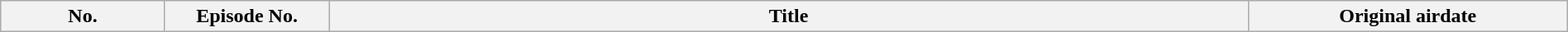<table class="wikitable plainrowheaders" style="width:100%; margin:auto;">
<tr>
<th width="125">No.</th>
<th width="125">Episode No.</th>
<th>Title</th>
<th width="250">Original airdate<br>


</th>
</tr>
</table>
